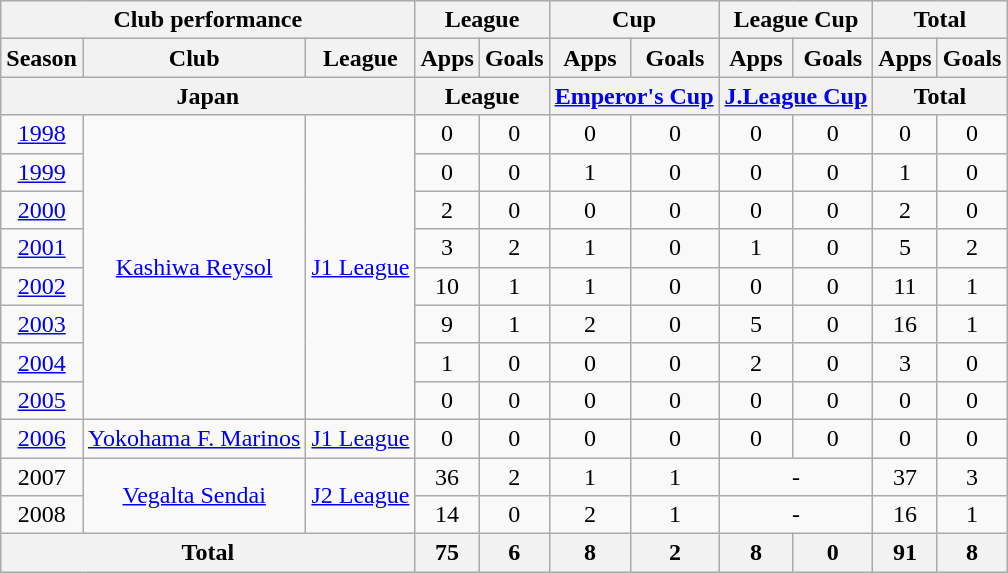<table class="wikitable" style="text-align:center;">
<tr>
<th colspan=3>Club performance</th>
<th colspan=2>League</th>
<th colspan=2>Cup</th>
<th colspan=2>League Cup</th>
<th colspan=2>Total</th>
</tr>
<tr>
<th>Season</th>
<th>Club</th>
<th>League</th>
<th>Apps</th>
<th>Goals</th>
<th>Apps</th>
<th>Goals</th>
<th>Apps</th>
<th>Goals</th>
<th>Apps</th>
<th>Goals</th>
</tr>
<tr>
<th colspan=3>Japan</th>
<th colspan=2>League</th>
<th colspan=2><a href='#'>Emperor's Cup</a></th>
<th colspan=2><a href='#'>J.League Cup</a></th>
<th colspan=2>Total</th>
</tr>
<tr>
<td><a href='#'>1998</a></td>
<td rowspan="8"><a href='#'>Kashiwa Reysol</a></td>
<td rowspan="8"><a href='#'>J1 League</a></td>
<td>0</td>
<td>0</td>
<td>0</td>
<td>0</td>
<td>0</td>
<td>0</td>
<td>0</td>
<td>0</td>
</tr>
<tr>
<td><a href='#'>1999</a></td>
<td>0</td>
<td>0</td>
<td>1</td>
<td>0</td>
<td>0</td>
<td>0</td>
<td>1</td>
<td>0</td>
</tr>
<tr>
<td><a href='#'>2000</a></td>
<td>2</td>
<td>0</td>
<td>0</td>
<td>0</td>
<td>0</td>
<td>0</td>
<td>2</td>
<td>0</td>
</tr>
<tr>
<td><a href='#'>2001</a></td>
<td>3</td>
<td>2</td>
<td>1</td>
<td>0</td>
<td>1</td>
<td>0</td>
<td>5</td>
<td>2</td>
</tr>
<tr>
<td><a href='#'>2002</a></td>
<td>10</td>
<td>1</td>
<td>1</td>
<td>0</td>
<td>0</td>
<td>0</td>
<td>11</td>
<td>1</td>
</tr>
<tr>
<td><a href='#'>2003</a></td>
<td>9</td>
<td>1</td>
<td>2</td>
<td>0</td>
<td>5</td>
<td>0</td>
<td>16</td>
<td>1</td>
</tr>
<tr>
<td><a href='#'>2004</a></td>
<td>1</td>
<td>0</td>
<td>0</td>
<td>0</td>
<td>2</td>
<td>0</td>
<td>3</td>
<td>0</td>
</tr>
<tr>
<td><a href='#'>2005</a></td>
<td>0</td>
<td>0</td>
<td>0</td>
<td>0</td>
<td>0</td>
<td>0</td>
<td>0</td>
<td>0</td>
</tr>
<tr>
<td><a href='#'>2006</a></td>
<td><a href='#'>Yokohama F. Marinos</a></td>
<td><a href='#'>J1 League</a></td>
<td>0</td>
<td>0</td>
<td>0</td>
<td>0</td>
<td>0</td>
<td>0</td>
<td>0</td>
<td>0</td>
</tr>
<tr>
<td>2007</td>
<td rowspan="2"><a href='#'>Vegalta Sendai</a></td>
<td rowspan="2"><a href='#'>J2 League</a></td>
<td>36</td>
<td>2</td>
<td>1</td>
<td>1</td>
<td colspan="2">-</td>
<td>37</td>
<td>3</td>
</tr>
<tr>
<td>2008</td>
<td>14</td>
<td>0</td>
<td>2</td>
<td>1</td>
<td colspan="2">-</td>
<td>16</td>
<td>1</td>
</tr>
<tr>
<th colspan=3>Total</th>
<th>75</th>
<th>6</th>
<th>8</th>
<th>2</th>
<th>8</th>
<th>0</th>
<th>91</th>
<th>8</th>
</tr>
</table>
